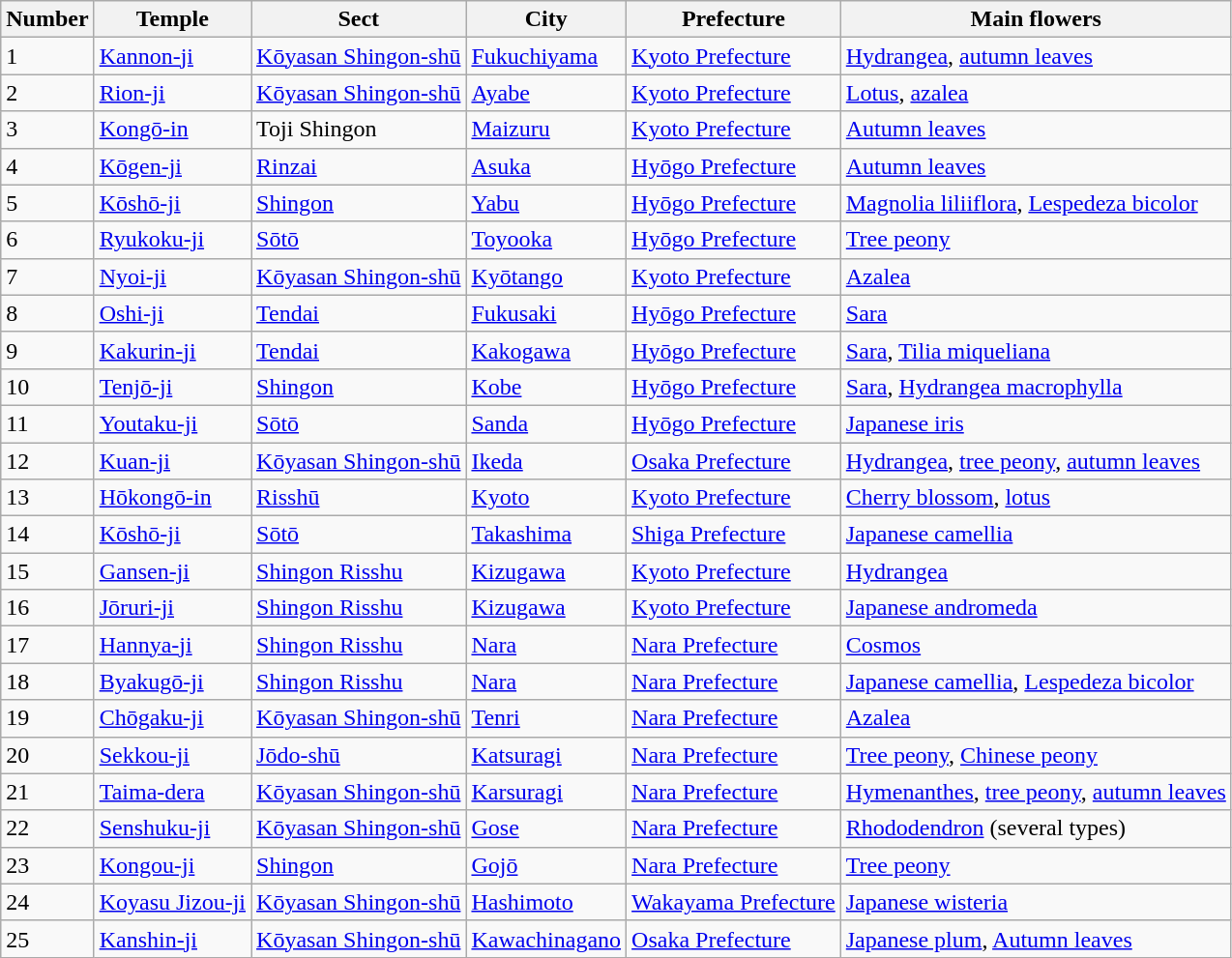<table class="wikitable">
<tr>
<th>Number</th>
<th>Temple</th>
<th>Sect</th>
<th>City</th>
<th>Prefecture</th>
<th>Main flowers</th>
</tr>
<tr>
<td>1</td>
<td><a href='#'>Kannon-ji</a></td>
<td><a href='#'>Kōyasan Shingon-shū</a></td>
<td><a href='#'>Fukuchiyama</a></td>
<td><a href='#'>Kyoto Prefecture</a></td>
<td><a href='#'>Hydrangea</a>, <a href='#'>autumn leaves</a></td>
</tr>
<tr>
<td>2</td>
<td><a href='#'>Rion-ji</a></td>
<td><a href='#'>Kōyasan Shingon-shū</a></td>
<td><a href='#'>Ayabe</a></td>
<td><a href='#'>Kyoto Prefecture</a></td>
<td><a href='#'>Lotus</a>, <a href='#'>azalea</a></td>
</tr>
<tr>
<td>3</td>
<td><a href='#'>Kongō-in</a></td>
<td>Toji Shingon</td>
<td><a href='#'>Maizuru</a></td>
<td><a href='#'>Kyoto Prefecture</a></td>
<td><a href='#'>Autumn leaves</a></td>
</tr>
<tr>
<td>4</td>
<td><a href='#'>Kōgen-ji</a></td>
<td><a href='#'>Rinzai</a></td>
<td><a href='#'>Asuka</a></td>
<td><a href='#'>Hyōgo Prefecture</a></td>
<td><a href='#'>Autumn leaves</a></td>
</tr>
<tr>
<td>5</td>
<td><a href='#'>Kōshō-ji</a></td>
<td><a href='#'>Shingon</a></td>
<td><a href='#'>Yabu</a></td>
<td><a href='#'>Hyōgo Prefecture</a></td>
<td><a href='#'>Magnolia liliiflora</a>, <a href='#'>Lespedeza bicolor</a></td>
</tr>
<tr>
<td>6</td>
<td><a href='#'>Ryukoku-ji</a></td>
<td><a href='#'>Sōtō</a></td>
<td><a href='#'>Toyooka</a></td>
<td><a href='#'>Hyōgo Prefecture</a></td>
<td><a href='#'>Tree peony</a></td>
</tr>
<tr>
<td>7</td>
<td><a href='#'>Nyoi-ji</a></td>
<td><a href='#'>Kōyasan Shingon-shū</a></td>
<td><a href='#'>Kyōtango</a></td>
<td><a href='#'>Kyoto Prefecture</a></td>
<td><a href='#'>Azalea</a></td>
</tr>
<tr>
<td>8</td>
<td><a href='#'>Oshi-ji</a></td>
<td><a href='#'>Tendai</a></td>
<td><a href='#'>Fukusaki</a></td>
<td><a href='#'>Hyōgo Prefecture</a></td>
<td><a href='#'>Sara</a></td>
</tr>
<tr>
<td>9</td>
<td><a href='#'>Kakurin-ji</a></td>
<td><a href='#'>Tendai</a></td>
<td><a href='#'>Kakogawa</a></td>
<td><a href='#'>Hyōgo Prefecture</a></td>
<td><a href='#'>Sara</a>, <a href='#'>Tilia miqueliana</a></td>
</tr>
<tr>
<td>10</td>
<td><a href='#'>Tenjō-ji</a></td>
<td><a href='#'>Shingon</a></td>
<td><a href='#'>Kobe</a></td>
<td><a href='#'>Hyōgo Prefecture</a></td>
<td><a href='#'>Sara</a>, <a href='#'>Hydrangea macrophylla</a></td>
</tr>
<tr>
<td>11</td>
<td><a href='#'>Youtaku-ji</a></td>
<td><a href='#'>Sōtō</a></td>
<td><a href='#'>Sanda</a></td>
<td><a href='#'>Hyōgo Prefecture</a></td>
<td><a href='#'>Japanese iris</a></td>
</tr>
<tr>
<td>12</td>
<td><a href='#'>Kuan-ji</a></td>
<td><a href='#'>Kōyasan Shingon-shū</a></td>
<td><a href='#'>Ikeda</a></td>
<td><a href='#'>Osaka Prefecture</a></td>
<td><a href='#'>Hydrangea</a>, <a href='#'>tree peony</a>, <a href='#'>autumn leaves</a></td>
</tr>
<tr>
<td>13</td>
<td><a href='#'>Hōkongō-in</a></td>
<td><a href='#'>Risshū</a></td>
<td><a href='#'>Kyoto</a></td>
<td><a href='#'>Kyoto Prefecture</a></td>
<td><a href='#'>Cherry blossom</a>, <a href='#'>lotus</a></td>
</tr>
<tr>
<td>14</td>
<td><a href='#'>Kōshō-ji</a></td>
<td><a href='#'>Sōtō</a></td>
<td><a href='#'>Takashima</a></td>
<td><a href='#'>Shiga Prefecture</a></td>
<td><a href='#'>Japanese camellia</a></td>
</tr>
<tr>
<td>15</td>
<td><a href='#'>Gansen-ji</a></td>
<td><a href='#'>Shingon Risshu</a></td>
<td><a href='#'>Kizugawa</a></td>
<td><a href='#'>Kyoto Prefecture</a></td>
<td><a href='#'>Hydrangea</a></td>
</tr>
<tr>
<td>16</td>
<td><a href='#'>Jōruri-ji</a></td>
<td><a href='#'>Shingon Risshu</a></td>
<td><a href='#'>Kizugawa</a></td>
<td><a href='#'>Kyoto Prefecture</a></td>
<td><a href='#'>Japanese andromeda</a></td>
</tr>
<tr>
<td>17</td>
<td><a href='#'>Hannya-ji</a></td>
<td><a href='#'>Shingon Risshu</a></td>
<td><a href='#'>Nara</a></td>
<td><a href='#'>Nara Prefecture</a></td>
<td><a href='#'>Cosmos</a></td>
</tr>
<tr>
<td>18</td>
<td><a href='#'>Byakugō-ji</a></td>
<td><a href='#'>Shingon Risshu</a></td>
<td><a href='#'>Nara</a></td>
<td><a href='#'>Nara Prefecture</a></td>
<td><a href='#'>Japanese camellia</a>, <a href='#'>Lespedeza bicolor</a></td>
</tr>
<tr>
<td>19</td>
<td><a href='#'>Chōgaku-ji</a></td>
<td><a href='#'>Kōyasan Shingon-shū</a></td>
<td><a href='#'>Tenri</a></td>
<td><a href='#'>Nara Prefecture</a></td>
<td><a href='#'>Azalea</a></td>
</tr>
<tr>
<td>20</td>
<td><a href='#'>Sekkou-ji</a></td>
<td><a href='#'>Jōdo-shū</a></td>
<td><a href='#'>Katsuragi</a></td>
<td><a href='#'>Nara Prefecture</a></td>
<td><a href='#'>Tree peony</a>, <a href='#'>Chinese peony</a></td>
</tr>
<tr>
<td>21</td>
<td><a href='#'>Taima-dera</a></td>
<td><a href='#'>Kōyasan Shingon-shū</a></td>
<td><a href='#'>Karsuragi</a></td>
<td><a href='#'>Nara Prefecture</a></td>
<td><a href='#'>Hymenanthes</a>, <a href='#'>tree peony</a>, <a href='#'>autumn leaves</a></td>
</tr>
<tr>
<td>22</td>
<td><a href='#'>Senshuku-ji</a></td>
<td><a href='#'>Kōyasan Shingon-shū</a></td>
<td><a href='#'>Gose</a></td>
<td><a href='#'>Nara Prefecture</a></td>
<td><a href='#'>Rhododendron</a> (several types)</td>
</tr>
<tr>
<td>23</td>
<td><a href='#'>Kongou-ji</a></td>
<td><a href='#'>Shingon</a></td>
<td><a href='#'>Gojō</a></td>
<td><a href='#'>Nara Prefecture</a></td>
<td><a href='#'>Tree peony</a></td>
</tr>
<tr>
<td>24</td>
<td><a href='#'>Koyasu Jizou-ji</a></td>
<td><a href='#'>Kōyasan Shingon-shū</a></td>
<td><a href='#'>Hashimoto</a></td>
<td><a href='#'>Wakayama Prefecture</a></td>
<td><a href='#'>Japanese wisteria</a></td>
</tr>
<tr>
<td>25</td>
<td><a href='#'>Kanshin-ji</a></td>
<td><a href='#'>Kōyasan Shingon-shū</a></td>
<td><a href='#'>Kawachinagano</a></td>
<td><a href='#'>Osaka Prefecture</a></td>
<td><a href='#'>Japanese plum</a>, <a href='#'>Autumn leaves</a></td>
</tr>
</table>
